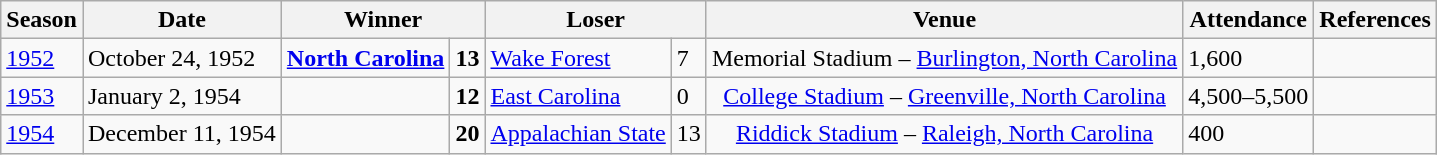<table class="wikitable">
<tr>
<th>Season</th>
<th>Date</th>
<th colspan="2">Winner</th>
<th colspan="2">Loser</th>
<th>Venue</th>
<th>Attendance</th>
<th>References</th>
</tr>
<tr>
<td><a href='#'>1952</a></td>
<td>October 24, 1952</td>
<td><strong><a href='#'>North Carolina</a></strong></td>
<td><strong>13</strong></td>
<td><a href='#'>Wake Forest</a></td>
<td>7</td>
<td style="text-align: center;">Memorial Stadium – <a href='#'>Burlington, North Carolina</a></td>
<td>1,600</td>
<td></td>
</tr>
<tr>
<td><a href='#'>1953</a></td>
<td>January 2, 1954</td>
<td><strong></strong></td>
<td><strong>12</strong></td>
<td><a href='#'>East Carolina</a></td>
<td>0</td>
<td style="text-align: center;"><a href='#'>College Stadium</a> – <a href='#'>Greenville, North Carolina</a></td>
<td>4,500–5,500</td>
<td></td>
</tr>
<tr>
<td><a href='#'>1954</a></td>
<td>December 11, 1954</td>
<td><strong></strong></td>
<td><strong>20</strong></td>
<td><a href='#'>Appalachian State</a></td>
<td>13</td>
<td style="text-align: center;"><a href='#'>Riddick Stadium</a> – <a href='#'>Raleigh, North Carolina</a></td>
<td>400</td>
<td></td>
</tr>
</table>
